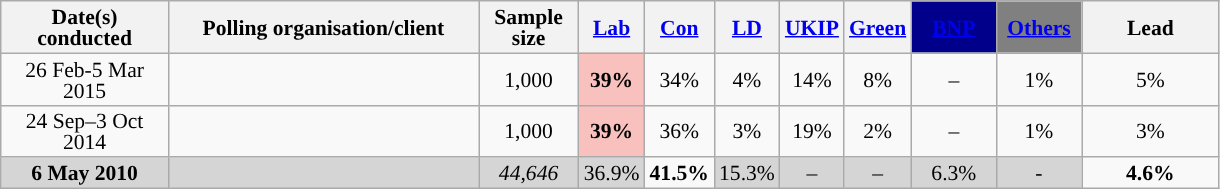<table class="wikitable sortable" style="text-align:center;font-size:90%;line-height:14px">
<tr>
<th ! style="width:105px;">Date(s)<br>conducted</th>
<th style="width:200px;">Polling organisation/client</th>
<th class="unsortable" style="width:60px;">Sample size</th>
<th class="unsortable" style="background:"><a href='#'><span>Lab</span></a></th>
<th class="unsortable" style="background:"><a href='#'><span>Con</span></a></th>
<th class="unsortable" style="background:"><a href='#'><span>LD</span></a></th>
<th class="unsortable" style="background:"><a href='#'><span>UKIP</span></a></th>
<th class="unsortable" style="background:"><a href='#'><span>Green</span></a></th>
<th class="unsortable" style="background:#00008B; text-color:white; width:50px;"><a href='#'><span>BNP</span></a></th>
<th class="unsortable" style="background:gray; width:50px;"><a href='#'><span>Others</span></a></th>
<th class="unsortable" style="width:85px;">Lead</th>
</tr>
<tr>
<td>26 Feb-5 Mar 2015</td>
<td></td>
<td>1,000</td>
<td style="background:#F8C1BE"><strong>39%</strong></td>
<td>34%</td>
<td>4%</td>
<td>14%</td>
<td>8%</td>
<td>–</td>
<td>1%</td>
<td style="background:">5%</td>
</tr>
<tr>
<td>24 Sep–3 Oct 2014</td>
<td></td>
<td>1,000</td>
<td style="background:#F8C1BE"><strong>39%</strong></td>
<td>36%</td>
<td>3%</td>
<td>19%</td>
<td>2%</td>
<td>–</td>
<td>1%</td>
<td style="background:">3%</td>
</tr>
<tr>
<td style="background:#D5D5D5"><strong>6 May 2010</strong></td>
<td style="background:#D5D5D5"></td>
<td style="background:#D5D5D5"><em>44,646</em></td>
<td style="background:#D5D5D5">36.9%</td>
<td style="background:"><strong>41.5%</strong></td>
<td style="background:#D5D5D5">15.3%</td>
<td style="background:#D5D5D5">–</td>
<td style="background:#D5D5D5">–</td>
<td style="background:#D5D5D5">6.3%</td>
<td style="background:#D5D5D5">-</td>
<td style="background:"><strong>4.6% </strong></td>
</tr>
</table>
